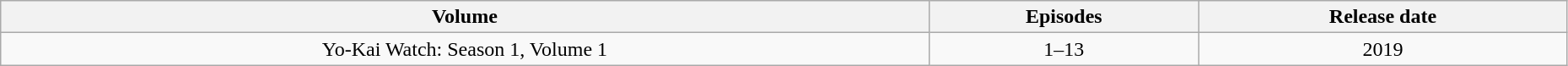<table class="wikitable" style="text-align: center; width: 98%;">
<tr>
<th colspan="1">Volume</th>
<th>Episodes</th>
<th>Release date</th>
</tr>
<tr>
<td rowspan="1">Yo-Kai Watch: Season 1, Volume 1</td>
<td>1–13</td>
<td>2019</td>
</tr>
</table>
